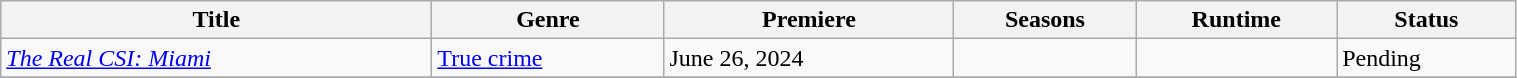<table class="wikitable sortable" style="width:80%;">
<tr>
<th>Title</th>
<th>Genre</th>
<th>Premiere</th>
<th>Seasons</th>
<th>Runtime</th>
<th>Status</th>
</tr>
<tr>
<td><em><a href='#'>The Real CSI: Miami</a></em></td>
<td><a href='#'>True crime</a></td>
<td>June 26, 2024</td>
<td></td>
<td></td>
<td>Pending</td>
</tr>
<tr>
</tr>
</table>
